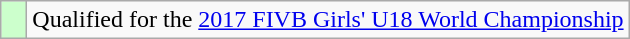<table class="wikitable" style="text-align: left;">
<tr>
<td width=10px bgcolor=#ccffcc></td>
<td>Qualified for the <a href='#'>2017 FIVB Girls' U18 World Championship</a></td>
</tr>
</table>
